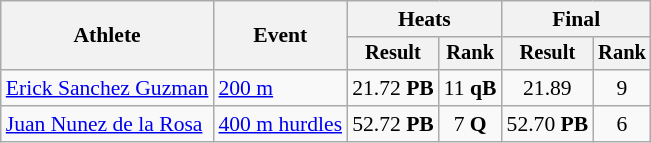<table class="wikitable" style="font-size:90%">
<tr>
<th rowspan=2>Athlete</th>
<th rowspan=2>Event</th>
<th colspan=2>Heats</th>
<th colspan=2>Final</th>
</tr>
<tr style="font-size:95%">
<th>Result</th>
<th>Rank</th>
<th>Result</th>
<th>Rank</th>
</tr>
<tr align=center>
<td align=left><a href='#'>Erick Sanchez Guzman</a></td>
<td align=left><a href='#'>200 m</a></td>
<td>21.72 <strong>PB</strong></td>
<td>11 <strong>qB</strong></td>
<td>21.89</td>
<td>9</td>
</tr>
<tr align=center>
<td align=left><a href='#'>Juan Nunez de la Rosa</a></td>
<td align=left><a href='#'>400 m hurdles</a></td>
<td>52.72 <strong>PB</strong></td>
<td>7 <strong>Q</strong></td>
<td>52.70 <strong>PB</strong></td>
<td>6</td>
</tr>
</table>
